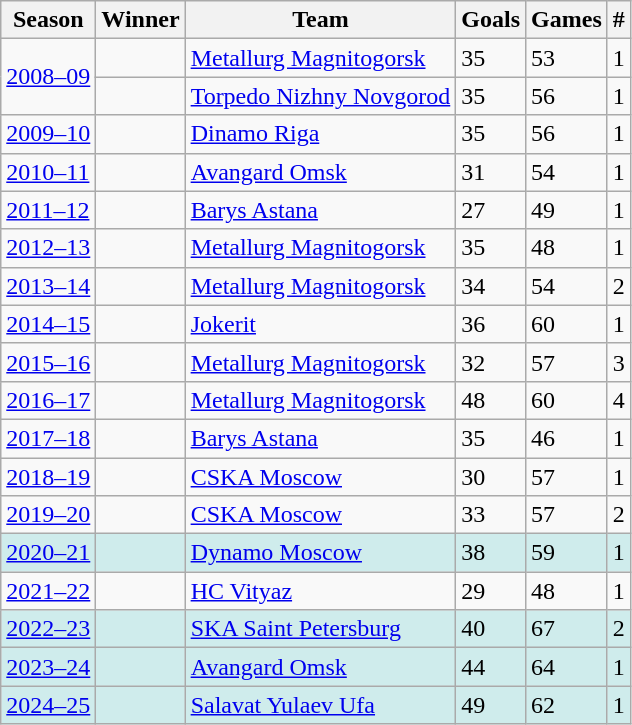<table class="wikitable sortable">
<tr>
<th>Season</th>
<th>Winner</th>
<th>Team</th>
<th>Goals</th>
<th>Games</th>
<th>#</th>
</tr>
<tr>
<td rowspan=2><a href='#'>2008–09</a></td>
<td></td>
<td><a href='#'>Metallurg Magnitogorsk</a></td>
<td>35</td>
<td>53</td>
<td>1</td>
</tr>
<tr>
<td></td>
<td><a href='#'>Torpedo Nizhny Novgorod</a></td>
<td>35</td>
<td>56</td>
<td>1</td>
</tr>
<tr>
<td><a href='#'>2009–10</a></td>
<td></td>
<td><a href='#'>Dinamo Riga</a></td>
<td>35</td>
<td>56</td>
<td>1</td>
</tr>
<tr>
<td><a href='#'>2010–11</a></td>
<td></td>
<td><a href='#'>Avangard Omsk</a></td>
<td>31</td>
<td>54</td>
<td>1</td>
</tr>
<tr>
<td><a href='#'>2011–12</a></td>
<td></td>
<td><a href='#'>Barys Astana</a></td>
<td>27</td>
<td>49</td>
<td>1</td>
</tr>
<tr>
<td><a href='#'>2012–13</a></td>
<td></td>
<td><a href='#'>Metallurg Magnitogorsk</a></td>
<td>35</td>
<td>48</td>
<td>1</td>
</tr>
<tr>
<td><a href='#'>2013–14</a></td>
<td></td>
<td><a href='#'>Metallurg Magnitogorsk</a></td>
<td>34</td>
<td>54</td>
<td>2</td>
</tr>
<tr>
<td><a href='#'>2014–15</a></td>
<td></td>
<td><a href='#'>Jokerit</a></td>
<td>36</td>
<td>60</td>
<td>1</td>
</tr>
<tr>
<td><a href='#'>2015–16</a></td>
<td></td>
<td><a href='#'>Metallurg Magnitogorsk</a></td>
<td>32</td>
<td>57</td>
<td>3</td>
</tr>
<tr>
<td><a href='#'>2016–17</a></td>
<td></td>
<td><a href='#'>Metallurg Magnitogorsk</a></td>
<td>48</td>
<td>60</td>
<td>4</td>
</tr>
<tr>
<td><a href='#'>2017–18</a></td>
<td></td>
<td><a href='#'>Barys Astana</a></td>
<td>35</td>
<td>46</td>
<td>1</td>
</tr>
<tr>
<td><a href='#'>2018–19</a></td>
<td></td>
<td><a href='#'>CSKA Moscow</a></td>
<td>30</td>
<td>57</td>
<td>1</td>
</tr>
<tr>
<td><a href='#'>2019–20</a></td>
<td></td>
<td><a href='#'>CSKA Moscow</a></td>
<td>33</td>
<td>57</td>
<td>2</td>
</tr>
<tr bgcolor="#CFECEC">
<td><a href='#'>2020–21</a></td>
<td></td>
<td><a href='#'>Dynamo Moscow</a></td>
<td>38</td>
<td>59</td>
<td>1</td>
</tr>
<tr>
<td><a href='#'>2021–22</a></td>
<td></td>
<td><a href='#'>HC Vityaz</a></td>
<td>29</td>
<td>48</td>
<td>1</td>
</tr>
<tr bgcolor="#CFECEC">
<td><a href='#'>2022–23</a></td>
<td></td>
<td><a href='#'>SKA Saint Petersburg</a></td>
<td>40</td>
<td>67</td>
<td>2</td>
</tr>
<tr bgcolor="#CFECEC">
<td><a href='#'>2023–24</a></td>
<td></td>
<td><a href='#'>Avangard Omsk</a></td>
<td>44</td>
<td>64</td>
<td>1</td>
</tr>
<tr bgcolor="#CFECEC">
<td><a href='#'>2024–25</a></td>
<td></td>
<td><a href='#'>Salavat Yulaev Ufa</a></td>
<td>49</td>
<td>62</td>
<td>1</td>
</tr>
</table>
